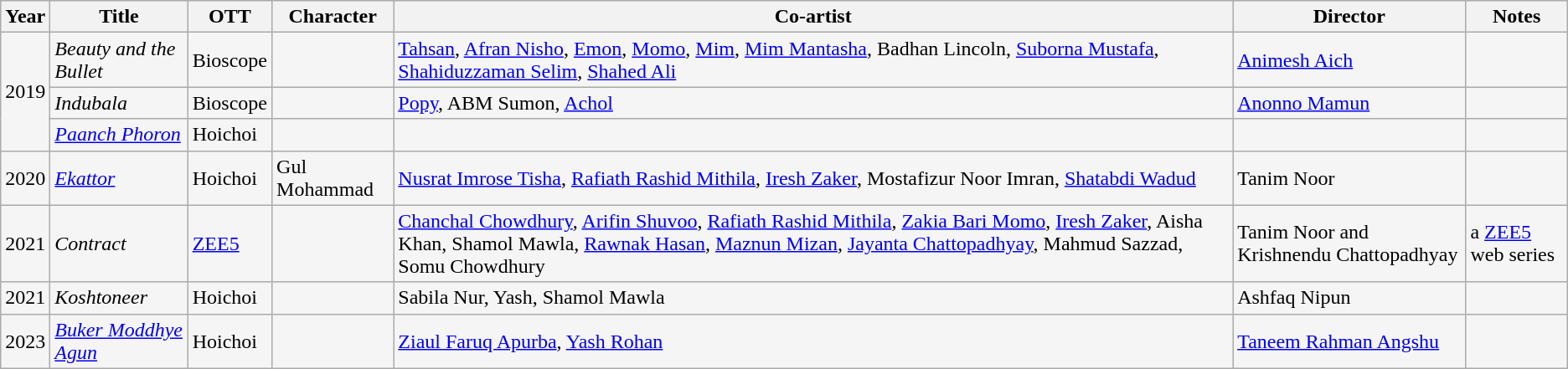<table class="wikitable sortable" style="background:#F5F5F5;">
<tr>
<th>Year</th>
<th>Title</th>
<th>OTT</th>
<th>Character</th>
<th>Co-artist</th>
<th>Director</th>
<th>Notes</th>
</tr>
<tr>
<td rowspan="3">2019</td>
<td><em>Beauty and the Bullet</em></td>
<td>Bioscope</td>
<td></td>
<td><a href='#'>Tahsan</a>, <a href='#'>Afran Nisho</a>, <a href='#'>Emon</a>, <a href='#'>Momo</a>, <a href='#'>Mim</a>, <a href='#'>Mim Mantasha</a>, Badhan Lincoln, <a href='#'>Suborna Mustafa</a>, <a href='#'>Shahiduzzaman Selim</a>, <a href='#'>Shahed Ali</a></td>
<td><a href='#'>Animesh Aich</a></td>
<td></td>
</tr>
<tr>
<td><em>Indubala</em></td>
<td>Bioscope</td>
<td></td>
<td><a href='#'>Popy</a>, ABM Sumon, <a href='#'>Achol</a></td>
<td><a href='#'>Anonno Mamun</a></td>
<td></td>
</tr>
<tr>
<td><em><a href='#'>Paanch Phoron</a></em></td>
<td>Hoichoi</td>
<td></td>
<td></td>
<td></td>
<td></td>
</tr>
<tr>
<td>2020</td>
<td><em><a href='#'>Ekattor</a></em></td>
<td>Hoichoi</td>
<td>Gul Mohammad</td>
<td><a href='#'>Nusrat Imrose Tisha</a>, <a href='#'>Rafiath Rashid Mithila</a>, <a href='#'>Iresh Zaker</a>, Mostafizur Noor Imran, <a href='#'>Shatabdi Wadud</a></td>
<td>Tanim Noor</td>
<td></td>
</tr>
<tr>
<td>2021</td>
<td><em>Contract</em></td>
<td><a href='#'>ZEE5</a></td>
<td></td>
<td><a href='#'>Chanchal Chowdhury</a>, <a href='#'>Arifin Shuvoo</a>, <a href='#'>Rafiath Rashid Mithila</a>, <a href='#'>Zakia Bari Momo</a>, <a href='#'>Iresh Zaker</a>, Aisha Khan, Shamol Mawla, <a href='#'>Rawnak Hasan</a>, <a href='#'>Maznun Mizan</a>, <a href='#'>Jayanta Chattopadhyay</a>, Mahmud Sazzad, Somu Chowdhury</td>
<td>Tanim Noor and Krishnendu Chattopadhyay</td>
<td>a <a href='#'>ZEE5</a> web series</td>
</tr>
<tr>
<td>2021</td>
<td><em>Koshtoneer</em></td>
<td>Hoichoi</td>
<td></td>
<td>Sabila Nur, Yash, Shamol Mawla</td>
<td>Ashfaq Nipun</td>
<td></td>
</tr>
<tr>
<td>2023</td>
<td><em><a href='#'>Buker Moddhye Agun</a></em></td>
<td>Hoichoi</td>
<td></td>
<td><a href='#'>Ziaul Faruq Apurba</a>, <a href='#'>Yash Rohan</a></td>
<td><a href='#'>Taneem Rahman Angshu</a></td>
<td></td>
</tr>
</table>
